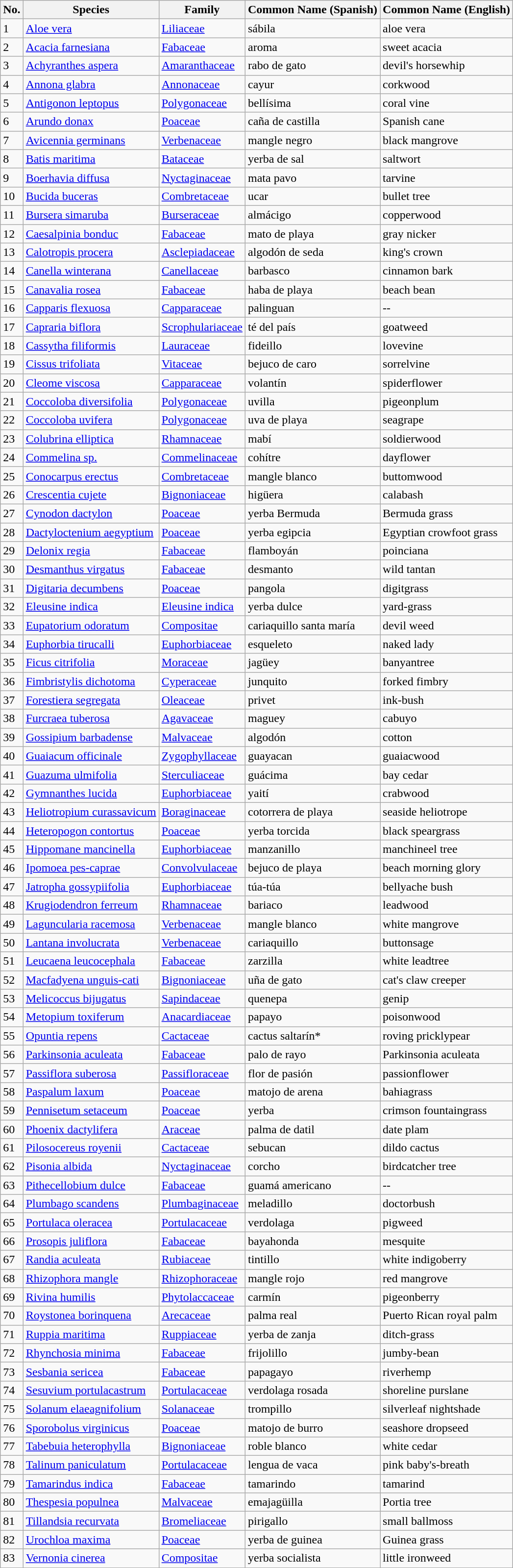<table class="wikitable sortable">
<tr>
<th>No.</th>
<th>Species</th>
<th>Family</th>
<th>Common Name (Spanish)</th>
<th>Common Name (English)</th>
</tr>
<tr>
<td>1</td>
<td><a href='#'>Aloe vera</a></td>
<td><a href='#'>Liliaceae</a></td>
<td>sábila</td>
<td>aloe vera</td>
</tr>
<tr>
<td>2</td>
<td><a href='#'>Acacia farnesiana</a></td>
<td><a href='#'>Fabaceae</a></td>
<td>aroma</td>
<td>sweet acacia</td>
</tr>
<tr>
<td>3</td>
<td><a href='#'>Achyranthes aspera</a></td>
<td><a href='#'>Amaranthaceae</a></td>
<td>rabo de gato</td>
<td>devil's horsewhip</td>
</tr>
<tr>
<td>4</td>
<td><a href='#'>Annona glabra</a></td>
<td><a href='#'>Annonaceae</a></td>
<td>cayur</td>
<td>corkwood</td>
</tr>
<tr>
<td>5</td>
<td><a href='#'>Antigonon leptopus</a></td>
<td><a href='#'>Polygonaceae</a></td>
<td>bellísima</td>
<td>coral vine</td>
</tr>
<tr>
<td>6</td>
<td><a href='#'>Arundo donax</a></td>
<td><a href='#'>Poaceae</a></td>
<td>caña de castilla</td>
<td>Spanish cane</td>
</tr>
<tr>
<td>7</td>
<td><a href='#'>Avicennia germinans</a></td>
<td><a href='#'>Verbenaceae</a></td>
<td>mangle negro</td>
<td>black mangrove</td>
</tr>
<tr>
<td>8</td>
<td><a href='#'>Batis maritima</a></td>
<td><a href='#'>Bataceae</a></td>
<td>yerba de sal</td>
<td>saltwort</td>
</tr>
<tr>
<td>9</td>
<td><a href='#'>Boerhavia diffusa</a></td>
<td><a href='#'>Nyctaginaceae</a></td>
<td>mata pavo</td>
<td>tarvine</td>
</tr>
<tr>
<td>10</td>
<td><a href='#'>Bucida buceras</a></td>
<td><a href='#'>Combretaceae</a></td>
<td>ucar</td>
<td>bullet tree</td>
</tr>
<tr>
<td>11</td>
<td><a href='#'>Bursera simaruba</a></td>
<td><a href='#'>Burseraceae</a></td>
<td>almácigo</td>
<td>copperwood</td>
</tr>
<tr>
<td>12</td>
<td><a href='#'>Caesalpinia bonduc</a></td>
<td><a href='#'>Fabaceae</a></td>
<td>mato de playa</td>
<td>gray nicker</td>
</tr>
<tr>
<td>13</td>
<td><a href='#'>Calotropis procera</a></td>
<td><a href='#'>Asclepiadaceae</a></td>
<td>algodón de seda</td>
<td>king's crown</td>
</tr>
<tr>
<td>14</td>
<td><a href='#'>Canella winterana</a></td>
<td><a href='#'>Canellaceae</a></td>
<td>barbasco</td>
<td>cinnamon bark</td>
</tr>
<tr>
<td>15</td>
<td><a href='#'>Canavalia rosea</a></td>
<td><a href='#'>Fabaceae</a></td>
<td>haba de playa</td>
<td>beach bean</td>
</tr>
<tr>
<td>16</td>
<td><a href='#'>Capparis flexuosa</a></td>
<td><a href='#'>Capparaceae</a></td>
<td>palinguan</td>
<td>--</td>
</tr>
<tr>
<td>17</td>
<td><a href='#'>Capraria biflora</a></td>
<td><a href='#'>Scrophulariaceae</a></td>
<td>té del país</td>
<td>goatweed</td>
</tr>
<tr>
<td>18</td>
<td><a href='#'>Cassytha filiformis</a></td>
<td><a href='#'>Lauraceae</a></td>
<td>fideillo</td>
<td>lovevine</td>
</tr>
<tr>
<td>19</td>
<td><a href='#'>Cissus trifoliata</a></td>
<td><a href='#'>Vitaceae</a></td>
<td>bejuco de caro</td>
<td>sorrelvine</td>
</tr>
<tr>
<td>20</td>
<td><a href='#'>Cleome viscosa</a></td>
<td><a href='#'>Capparaceae</a></td>
<td>volantín</td>
<td>spiderflower</td>
</tr>
<tr>
<td>21</td>
<td><a href='#'>Coccoloba diversifolia</a></td>
<td><a href='#'>Polygonaceae</a></td>
<td>uvilla</td>
<td>pigeonplum</td>
</tr>
<tr>
<td>22</td>
<td><a href='#'>Coccoloba uvifera</a></td>
<td><a href='#'>Polygonaceae</a></td>
<td>uva de playa</td>
<td>seagrape</td>
</tr>
<tr>
<td>23</td>
<td><a href='#'>Colubrina elliptica</a></td>
<td><a href='#'>Rhamnaceae</a></td>
<td>mabí</td>
<td>soldierwood</td>
</tr>
<tr>
<td>24</td>
<td><a href='#'>Commelina sp.</a></td>
<td><a href='#'>Commelinaceae</a></td>
<td>cohítre</td>
<td>dayflower</td>
</tr>
<tr>
<td>25</td>
<td><a href='#'>Conocarpus erectus</a></td>
<td><a href='#'>Combretaceae</a></td>
<td>mangle blanco</td>
<td>buttomwood</td>
</tr>
<tr>
<td>26</td>
<td><a href='#'>Crescentia cujete</a></td>
<td><a href='#'>Bignoniaceae</a></td>
<td>higüera</td>
<td>calabash</td>
</tr>
<tr>
<td>27</td>
<td><a href='#'>Cynodon dactylon</a></td>
<td><a href='#'>Poaceae</a></td>
<td>yerba Bermuda</td>
<td>Bermuda grass</td>
</tr>
<tr>
<td>28</td>
<td><a href='#'>Dactyloctenium aegyptium</a></td>
<td><a href='#'>Poaceae</a></td>
<td>yerba egipcia</td>
<td>Egyptian crowfoot grass</td>
</tr>
<tr>
<td>29</td>
<td><a href='#'>Delonix regia</a></td>
<td><a href='#'>Fabaceae</a></td>
<td>flamboyán</td>
<td>poinciana</td>
</tr>
<tr>
<td>30</td>
<td><a href='#'>Desmanthus virgatus</a></td>
<td><a href='#'>Fabaceae</a></td>
<td>desmanto</td>
<td>wild tantan</td>
</tr>
<tr>
<td>31</td>
<td><a href='#'>Digitaria decumbens</a></td>
<td><a href='#'>Poaceae</a></td>
<td>pangola</td>
<td>digitgrass</td>
</tr>
<tr>
<td>32</td>
<td><a href='#'>Eleusine indica</a></td>
<td><a href='#'>Eleusine indica</a></td>
<td>yerba dulce</td>
<td>yard-grass</td>
</tr>
<tr>
<td>33</td>
<td><a href='#'>Eupatorium odoratum</a></td>
<td><a href='#'>Compositae</a></td>
<td>cariaquillo santa maría</td>
<td>devil weed</td>
</tr>
<tr>
<td>34</td>
<td><a href='#'>Euphorbia tirucalli</a></td>
<td><a href='#'>Euphorbiaceae</a></td>
<td>esqueleto</td>
<td>naked lady</td>
</tr>
<tr>
<td>35</td>
<td><a href='#'>Ficus citrifolia</a></td>
<td><a href='#'>Moraceae</a></td>
<td>jagüey</td>
<td>banyantree</td>
</tr>
<tr>
<td>36</td>
<td><a href='#'>Fimbristylis dichotoma</a></td>
<td><a href='#'>Cyperaceae</a></td>
<td>junquito</td>
<td>forked fimbry</td>
</tr>
<tr>
<td>37</td>
<td><a href='#'>Forestiera segregata</a></td>
<td><a href='#'>Oleaceae</a></td>
<td>privet</td>
<td>ink-bush</td>
</tr>
<tr>
<td>38</td>
<td><a href='#'>Furcraea tuberosa</a></td>
<td><a href='#'>Agavaceae</a></td>
<td>maguey</td>
<td>cabuyo</td>
</tr>
<tr>
<td>39</td>
<td><a href='#'>Gossipium barbadense</a></td>
<td><a href='#'>Malvaceae</a></td>
<td>algodón</td>
<td>cotton</td>
</tr>
<tr>
<td>40</td>
<td><a href='#'>Guaiacum officinale</a></td>
<td><a href='#'>Zygophyllaceae</a></td>
<td>guayacan</td>
<td>guaiacwood</td>
</tr>
<tr>
<td>41</td>
<td><a href='#'>Guazuma ulmifolia</a></td>
<td><a href='#'>Sterculiaceae</a></td>
<td>guácima</td>
<td>bay cedar</td>
</tr>
<tr>
<td>42</td>
<td><a href='#'>Gymnanthes lucida</a></td>
<td><a href='#'>Euphorbiaceae</a></td>
<td>yaití</td>
<td>crabwood</td>
</tr>
<tr>
<td>43</td>
<td><a href='#'>Heliotropium curassavicum</a></td>
<td><a href='#'>Boraginaceae</a></td>
<td>cotorrera de playa</td>
<td>seaside heliotrope</td>
</tr>
<tr>
<td>44</td>
<td><a href='#'>Heteropogon contortus</a></td>
<td><a href='#'>Poaceae</a></td>
<td>yerba torcida</td>
<td>black speargrass</td>
</tr>
<tr>
<td>45</td>
<td><a href='#'>Hippomane mancinella</a></td>
<td><a href='#'>Euphorbiaceae</a></td>
<td>manzanillo</td>
<td>manchineel tree</td>
</tr>
<tr>
<td>46</td>
<td><a href='#'>Ipomoea pes-caprae</a></td>
<td><a href='#'>Convolvulaceae</a></td>
<td>bejuco de playa</td>
<td>beach morning glory</td>
</tr>
<tr>
<td>47</td>
<td><a href='#'>Jatropha gossypiifolia</a></td>
<td><a href='#'>Euphorbiaceae</a></td>
<td>túa-túa</td>
<td>bellyache bush</td>
</tr>
<tr>
<td>48</td>
<td><a href='#'>Krugiodendron ferreum</a></td>
<td><a href='#'>Rhamnaceae</a></td>
<td>bariaco</td>
<td>leadwood</td>
</tr>
<tr>
<td>49</td>
<td><a href='#'>Laguncularia racemosa</a></td>
<td><a href='#'>Verbenaceae</a></td>
<td>mangle blanco</td>
<td>white mangrove</td>
</tr>
<tr>
<td>50</td>
<td><a href='#'>Lantana involucrata</a></td>
<td><a href='#'>Verbenaceae</a></td>
<td>cariaquillo</td>
<td>buttonsage</td>
</tr>
<tr>
<td>51</td>
<td><a href='#'>Leucaena leucocephala</a></td>
<td><a href='#'>Fabaceae</a></td>
<td>zarzilla</td>
<td>white leadtree</td>
</tr>
<tr>
<td>52</td>
<td><a href='#'>Macfadyena unguis-cati</a></td>
<td><a href='#'>Bignoniaceae</a></td>
<td>uña de gato</td>
<td>cat's claw creeper</td>
</tr>
<tr>
<td>53</td>
<td><a href='#'>Melicoccus bijugatus</a></td>
<td><a href='#'>Sapindaceae</a></td>
<td>quenepa</td>
<td>genip</td>
</tr>
<tr>
<td>54</td>
<td><a href='#'>Metopium toxiferum</a></td>
<td><a href='#'>Anacardiaceae</a></td>
<td>papayo</td>
<td>poisonwood</td>
</tr>
<tr>
<td>55</td>
<td><a href='#'>Opuntia repens</a></td>
<td><a href='#'>Cactaceae</a></td>
<td>cactus saltarín*</td>
<td>roving pricklypear</td>
</tr>
<tr>
<td>56</td>
<td><a href='#'>Parkinsonia aculeata</a></td>
<td><a href='#'>Fabaceae</a></td>
<td>palo de rayo</td>
<td>Parkinsonia aculeata</td>
</tr>
<tr>
<td>57</td>
<td><a href='#'>Passiflora suberosa</a></td>
<td><a href='#'>Passifloraceae</a></td>
<td>flor de pasión</td>
<td>passionflower</td>
</tr>
<tr>
<td>58</td>
<td><a href='#'>Paspalum laxum</a></td>
<td><a href='#'>Poaceae</a></td>
<td>matojo de arena</td>
<td>bahiagrass</td>
</tr>
<tr>
<td>59</td>
<td><a href='#'>Pennisetum setaceum</a></td>
<td><a href='#'>Poaceae</a></td>
<td>yerba</td>
<td>crimson fountaingrass</td>
</tr>
<tr>
<td>60</td>
<td><a href='#'>Phoenix dactylifera</a></td>
<td><a href='#'>Araceae</a></td>
<td>palma de datil</td>
<td>date plam</td>
</tr>
<tr>
<td>61</td>
<td><a href='#'>Pilosocereus royenii</a></td>
<td><a href='#'>Cactaceae</a></td>
<td>sebucan</td>
<td>dildo cactus</td>
</tr>
<tr>
<td>62</td>
<td><a href='#'>Pisonia albida</a></td>
<td><a href='#'>Nyctaginaceae</a></td>
<td>corcho</td>
<td>birdcatcher tree</td>
</tr>
<tr>
<td>63</td>
<td><a href='#'>Pithecellobium dulce</a></td>
<td><a href='#'>Fabaceae</a></td>
<td>guamá americano</td>
<td>--</td>
</tr>
<tr>
<td>64</td>
<td><a href='#'>Plumbago scandens</a></td>
<td><a href='#'>Plumbaginaceae</a></td>
<td>meladillo</td>
<td>doctorbush</td>
</tr>
<tr>
<td>65</td>
<td><a href='#'>Portulaca oleracea</a></td>
<td><a href='#'>Portulacaceae</a></td>
<td>verdolaga</td>
<td>pigweed</td>
</tr>
<tr>
<td>66</td>
<td><a href='#'>Prosopis juliflora</a></td>
<td><a href='#'>Fabaceae</a></td>
<td>bayahonda</td>
<td>mesquite</td>
</tr>
<tr>
<td>67</td>
<td><a href='#'>Randia aculeata</a></td>
<td><a href='#'>Rubiaceae</a></td>
<td>tintillo</td>
<td>white indigoberry</td>
</tr>
<tr>
<td>68</td>
<td><a href='#'>Rhizophora mangle</a></td>
<td><a href='#'>Rhizophoraceae</a></td>
<td>mangle rojo</td>
<td>red mangrove</td>
</tr>
<tr>
<td>69</td>
<td><a href='#'>Rivina humilis</a></td>
<td><a href='#'>Phytolaccaceae</a></td>
<td>carmín</td>
<td>pigeonberry</td>
</tr>
<tr>
<td>70</td>
<td><a href='#'>Roystonea borinquena</a></td>
<td><a href='#'>Arecaceae</a></td>
<td>palma real</td>
<td>Puerto Rican royal palm</td>
</tr>
<tr>
<td>71</td>
<td><a href='#'>Ruppia maritima</a></td>
<td><a href='#'>Ruppiaceae</a></td>
<td>yerba de zanja</td>
<td>ditch-grass</td>
</tr>
<tr>
<td>72</td>
<td><a href='#'>Rhynchosia minima</a></td>
<td><a href='#'>Fabaceae</a></td>
<td>frijolillo</td>
<td>jumby-bean</td>
</tr>
<tr>
<td>73</td>
<td><a href='#'>Sesbania sericea</a></td>
<td><a href='#'>Fabaceae</a></td>
<td>papagayo</td>
<td>riverhemp</td>
</tr>
<tr>
<td>74</td>
<td><a href='#'>Sesuvium portulacastrum</a></td>
<td><a href='#'>Portulacaceae</a></td>
<td>verdolaga rosada</td>
<td>shoreline purslane</td>
</tr>
<tr>
<td>75</td>
<td><a href='#'>Solanum elaeagnifolium</a></td>
<td><a href='#'>Solanaceae</a></td>
<td>trompillo</td>
<td>silverleaf nightshade</td>
</tr>
<tr>
<td>76</td>
<td><a href='#'>Sporobolus virginicus</a></td>
<td><a href='#'>Poaceae</a></td>
<td>matojo de burro</td>
<td>seashore dropseed</td>
</tr>
<tr>
<td>77</td>
<td><a href='#'>Tabebuia heterophylla</a></td>
<td><a href='#'>Bignoniaceae</a></td>
<td>roble blanco</td>
<td>white cedar</td>
</tr>
<tr>
<td>78</td>
<td><a href='#'>Talinum paniculatum</a></td>
<td><a href='#'>Portulacaceae</a></td>
<td>lengua de vaca</td>
<td>pink baby's-breath</td>
</tr>
<tr>
<td>79</td>
<td><a href='#'>Tamarindus indica</a></td>
<td><a href='#'>Fabaceae</a></td>
<td>tamarindo</td>
<td>tamarind</td>
</tr>
<tr>
<td>80</td>
<td><a href='#'>Thespesia populnea</a></td>
<td><a href='#'>Malvaceae</a></td>
<td>emajagüilla</td>
<td>Portia tree</td>
</tr>
<tr>
<td>81</td>
<td><a href='#'>Tillandsia recurvata</a></td>
<td><a href='#'>Bromeliaceae</a></td>
<td>pirigallo</td>
<td>small ballmoss</td>
</tr>
<tr>
<td>82</td>
<td><a href='#'>Urochloa maxima</a></td>
<td><a href='#'>Poaceae</a></td>
<td>yerba de guinea</td>
<td>Guinea grass</td>
</tr>
<tr>
<td>83</td>
<td><a href='#'>Vernonia cinerea</a></td>
<td><a href='#'>Compositae</a></td>
<td>yerba socialista</td>
<td>little ironweed</td>
</tr>
<tr>
</tr>
<tr bgcolor=#ffffff class="sortbottom">
</tr>
</table>
